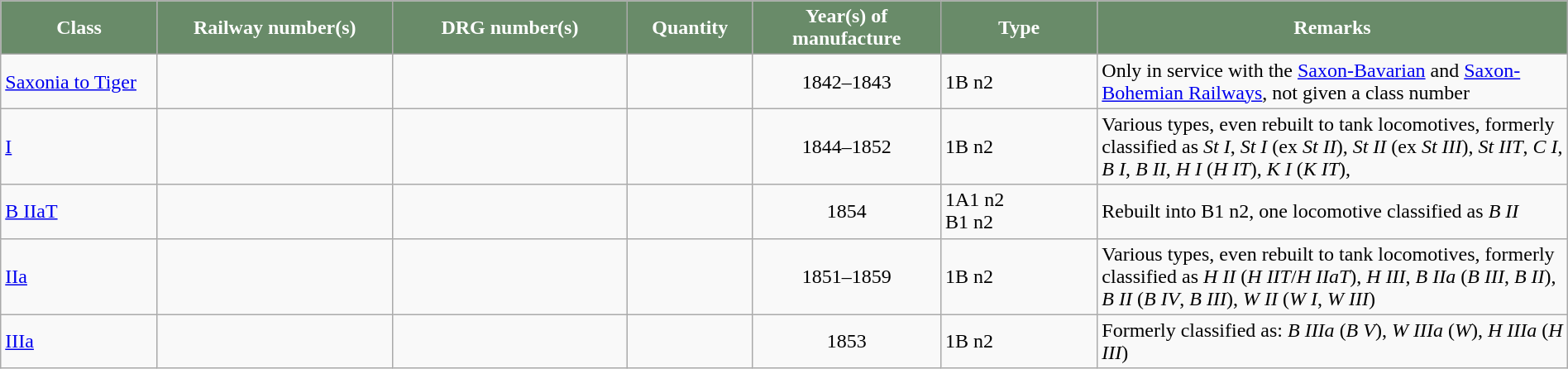<table class="wikitable"  width="100%">
<tr>
<th style="color:#FFFFFF; background:#698B69" width="10%">Class</th>
<th style="color:#FFFFFF; background:#698B69" width="15%">Railway number(s)</th>
<th style="color:#FFFFFF; background:#698B69" width="15%">DRG number(s)</th>
<th style="color:#FFFFFF; background:#698B69" width="8%">Quantity</th>
<th style="color:#FFFFFF; background:#698B69" width="12%">Year(s) of manufacture</th>
<th style="color:#FFFFFF; background:#698B69" width="10%">Type</th>
<th style="color:#FFFFFF; background:#698B69" width="30%">Remarks</th>
</tr>
<tr>
<td><a href='#'>Saxonia to Tiger</a></td>
<td></td>
<td></td>
<td align="center"></td>
<td align="center">1842–1843</td>
<td>1B n2</td>
<td>Only in service with the <a href='#'>Saxon-Bavarian</a> and <a href='#'>Saxon-Bohemian Railways</a>, not given a class number</td>
</tr>
<tr>
<td><a href='#'>I</a></td>
<td></td>
<td></td>
<td align="center"></td>
<td align="center">1844–1852</td>
<td>1B n2</td>
<td>Various types, even rebuilt to tank locomotives, formerly classified as <em>St I</em>, <em>St I</em> (ex <em>St II</em>), <em>St II</em> (ex <em>St III</em>), <em>St IIT</em>, <em>C I</em>, <em>B I</em>, <em>B II</em>, <em>H I</em> (<em>H IT</em>), <em>K I</em> (<em>K IT</em>),</td>
</tr>
<tr>
<td><a href='#'>B IIaT</a></td>
<td></td>
<td></td>
<td align="center"></td>
<td align="center">1854</td>
<td>1A1 n2 <br>B1 n2</td>
<td>Rebuilt into B1 n2, one locomotive classified as <em>B II</em></td>
</tr>
<tr>
<td><a href='#'>IIa</a></td>
<td></td>
<td></td>
<td align="center"></td>
<td align="center">1851–1859</td>
<td>1B n2</td>
<td>Various types, even rebuilt to tank locomotives, formerly classified as <em>H II</em> (<em>H IIT</em>/<em>H IIaT</em>), <em>H III</em>, <em>B IIa</em> (<em>B III</em>, <em>B II</em>), <em>B II</em> (<em>B IV</em>, <em>B III</em>), <em>W II</em> (<em>W I</em>, <em>W III</em>)</td>
</tr>
<tr>
<td><a href='#'>IIIa</a></td>
<td></td>
<td></td>
<td align="center"></td>
<td align="center">1853</td>
<td>1B n2</td>
<td>Formerly classified as: <em>B IIIa</em> (<em>B V</em>), <em>W IIIa</em> (<em>W</em>), <em>H IIIa</em> (<em>H III</em>)</td>
</tr>
</table>
